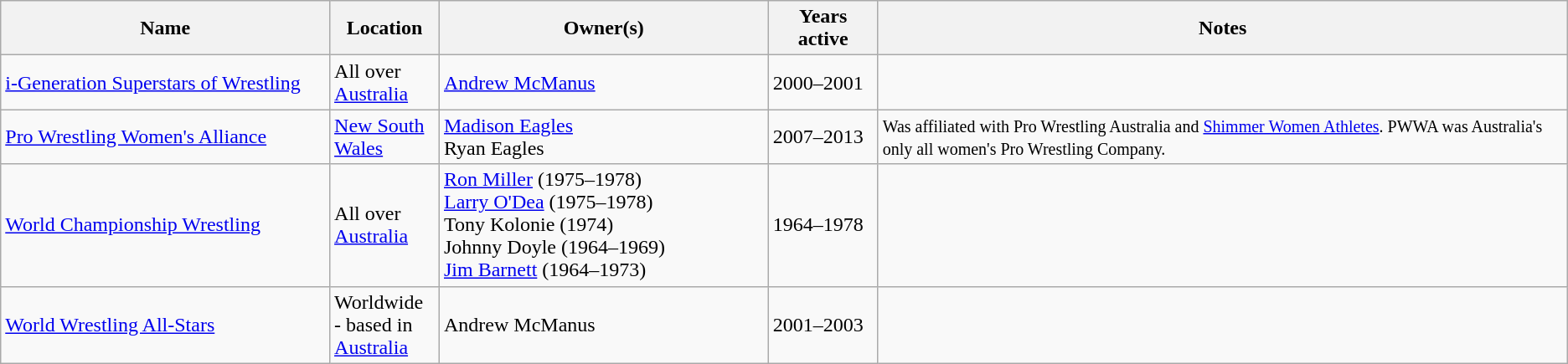<table class="wikitable" style="text-align: left;">
<tr>
<th width="21%">Name</th>
<th width="7%">Location</th>
<th width="21%">Owner(s)</th>
<th width="7%">Years active</th>
<th width="55%">Notes</th>
</tr>
<tr>
<td><a href='#'>i-Generation Superstars of Wrestling</a></td>
<td>All over <a href='#'>Australia</a></td>
<td><a href='#'>Andrew McManus</a></td>
<td>2000–2001</td>
<td></td>
</tr>
<tr>
<td><a href='#'>Pro Wrestling Women's Alliance</a></td>
<td><a href='#'>New South Wales</a></td>
<td><a href='#'>Madison Eagles</a><br>Ryan Eagles</td>
<td>2007–2013</td>
<td><small>Was affiliated with Pro Wrestling Australia and <a href='#'>Shimmer Women Athletes</a>. PWWA was Australia's only all women's Pro Wrestling Company.</small></td>
</tr>
<tr>
<td><a href='#'>World Championship Wrestling</a></td>
<td>All over <a href='#'>Australia</a></td>
<td><a href='#'>Ron Miller</a> (1975–1978)<br><a href='#'>Larry O'Dea</a> (1975–1978)<br>Tony Kolonie (1974)<br>Johnny Doyle (1964–1969)<br><a href='#'>Jim Barnett</a> (1964–1973)</td>
<td>1964–1978</td>
<td></td>
</tr>
<tr>
<td><a href='#'>World Wrestling All-Stars</a></td>
<td>Worldwide - based in <a href='#'>Australia</a></td>
<td>Andrew McManus</td>
<td>2001–2003</td>
<td></td>
</tr>
</table>
